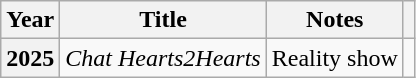<table class="wikitable plainrowheaders">
<tr>
<th scope="col">Year</th>
<th scope="col">Title</th>
<th scope="col" class="unsortable">Notes</th>
<th scope="col" class="unsortable"></th>
</tr>
<tr>
<th scope="row">2025</th>
<td><em>Chat Hearts2Hearts</em></td>
<td>Reality show</td>
<td style="text-align:center"></td>
</tr>
</table>
